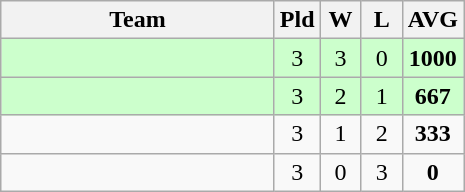<table class="wikitable" style="text-align:center;">
<tr>
<th width=175>Team</th>
<th width=20 abbr="Played">Pld</th>
<th width=20 abbr="Won">W</th>
<th width=20 abbr="Lost">L</th>
<th width=30 abbr="Average">AVG</th>
</tr>
<tr style="background:#ccffcc">
<td align=left></td>
<td>3</td>
<td>3</td>
<td>0</td>
<td><strong>1000</strong></td>
</tr>
<tr style="background:#ccffcc">
<td align=left></td>
<td>3</td>
<td>2</td>
<td>1</td>
<td><strong>667</strong></td>
</tr>
<tr>
<td align=left></td>
<td>3</td>
<td>1</td>
<td>2</td>
<td><strong>333</strong></td>
</tr>
<tr>
<td align=left></td>
<td>3</td>
<td>0</td>
<td>3</td>
<td><strong>0</strong></td>
</tr>
</table>
